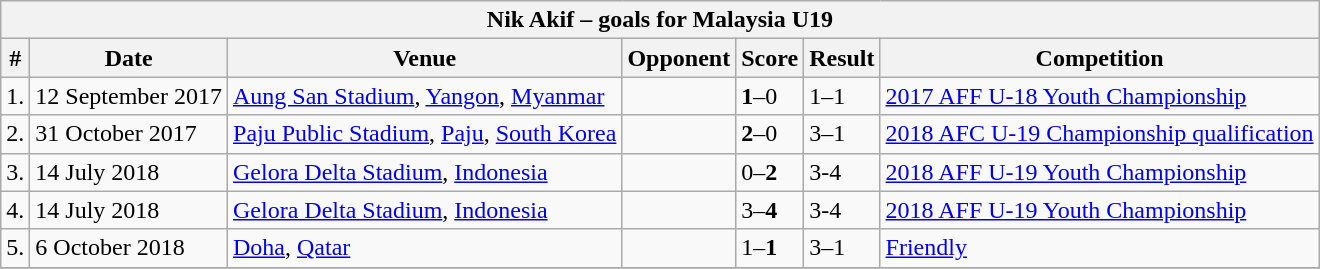<table class="wikitable">
<tr>
<th colspan="8"><strong>Nik Akif – goals for Malaysia U19</strong></th>
</tr>
<tr>
<th>#</th>
<th>Date</th>
<th>Venue</th>
<th>Opponent</th>
<th>Score</th>
<th>Result</th>
<th>Competition</th>
</tr>
<tr>
<td>1.</td>
<td>12 September 2017</td>
<td><a href='#'>Aung San Stadium</a>, <a href='#'>Yangon</a>, <a href='#'>Myanmar</a></td>
<td></td>
<td><strong>1</strong>–0</td>
<td>1–1</td>
<td><a href='#'>2017 AFF U-18 Youth Championship</a></td>
</tr>
<tr>
<td>2.</td>
<td>31 October 2017</td>
<td><a href='#'>Paju Public Stadium</a>, <a href='#'>Paju</a>, <a href='#'>South Korea</a></td>
<td></td>
<td><strong>2</strong>–0</td>
<td>3–1</td>
<td><a href='#'>2018 AFC U-19 Championship qualification</a></td>
</tr>
<tr>
<td>3.</td>
<td>14 July 2018</td>
<td><a href='#'>Gelora Delta Stadium</a>, <a href='#'>Indonesia</a></td>
<td></td>
<td>0–<strong>2</strong></td>
<td>3-4</td>
<td><a href='#'>2018 AFF U-19 Youth Championship</a></td>
</tr>
<tr>
<td>4.</td>
<td>14 July 2018</td>
<td><a href='#'>Gelora Delta Stadium</a>, <a href='#'>Indonesia</a></td>
<td></td>
<td>3–<strong>4</strong></td>
<td>3-4</td>
<td><a href='#'>2018 AFF U-19 Youth Championship</a></td>
</tr>
<tr>
<td>5.</td>
<td>6 October 2018</td>
<td><a href='#'>Doha</a>, <a href='#'>Qatar</a></td>
<td></td>
<td>1–<strong>1</strong></td>
<td>3–1</td>
<td><a href='#'>Friendly</a></td>
</tr>
<tr>
</tr>
</table>
